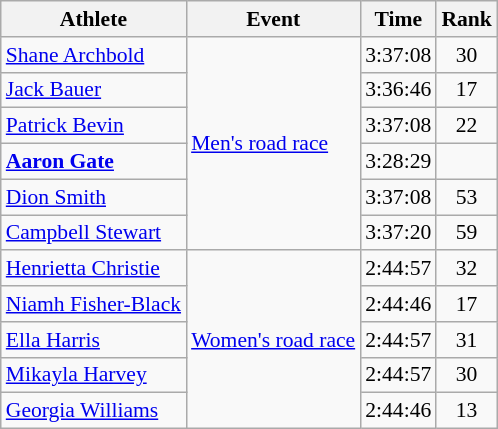<table class=wikitable style="font-size:90%;">
<tr>
<th>Athlete</th>
<th>Event</th>
<th>Time</th>
<th>Rank</th>
</tr>
<tr align=center>
<td align=left><a href='#'>Shane Archbold</a></td>
<td align=left rowspan=6><a href='#'>Men's road race</a></td>
<td>3:37:08</td>
<td>30</td>
</tr>
<tr align=center>
<td align=left><a href='#'>Jack Bauer</a></td>
<td>3:36:46</td>
<td>17</td>
</tr>
<tr align=center>
<td align=left><a href='#'>Patrick Bevin</a></td>
<td>3:37:08</td>
<td>22</td>
</tr>
<tr align=center>
<td align=left><strong><a href='#'>Aaron Gate</a></strong></td>
<td>3:28:29</td>
<td></td>
</tr>
<tr align=center>
<td align=left><a href='#'>Dion Smith</a></td>
<td>3:37:08</td>
<td>53</td>
</tr>
<tr align=center>
<td align=left><a href='#'>Campbell Stewart</a></td>
<td>3:37:20</td>
<td>59</td>
</tr>
<tr align=center>
<td align=left><a href='#'>Henrietta Christie</a></td>
<td align=left rowspan=5><a href='#'>Women's road race</a></td>
<td>2:44:57</td>
<td>32</td>
</tr>
<tr align=center>
<td align=left><a href='#'>Niamh Fisher-Black</a></td>
<td>2:44:46</td>
<td>17</td>
</tr>
<tr align=center>
<td align=left><a href='#'>Ella Harris</a></td>
<td>2:44:57</td>
<td>31</td>
</tr>
<tr align=center>
<td align=left><a href='#'>Mikayla Harvey</a></td>
<td>2:44:57</td>
<td>30</td>
</tr>
<tr align=center>
<td align=left><a href='#'>Georgia Williams</a></td>
<td>2:44:46</td>
<td>13</td>
</tr>
</table>
